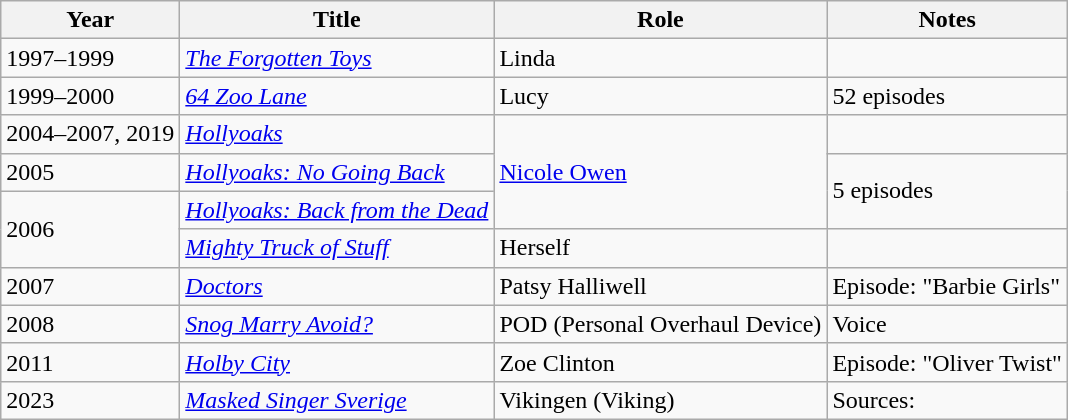<table class="wikitable sortable">
<tr>
<th>Year</th>
<th>Title</th>
<th>Role</th>
<th>Notes</th>
</tr>
<tr>
<td>1997–1999</td>
<td><em><a href='#'>The Forgotten Toys</a></em></td>
<td>Linda</td>
<td></td>
</tr>
<tr>
<td>1999–2000</td>
<td><em><a href='#'>64 Zoo Lane</a></em></td>
<td>Lucy</td>
<td>52 episodes</td>
</tr>
<tr>
<td>2004–2007, 2019</td>
<td><em><a href='#'>Hollyoaks</a></em></td>
<td rowspan=3><a href='#'>Nicole Owen</a></td>
<td></td>
</tr>
<tr>
<td>2005</td>
<td><em><a href='#'>Hollyoaks: No Going Back</a></em></td>
<td rowspan=2>5 episodes</td>
</tr>
<tr>
<td rowspan=2>2006</td>
<td><em><a href='#'>Hollyoaks: Back from the Dead</a></em></td>
</tr>
<tr>
<td><em><a href='#'>Mighty Truck of Stuff</a></em></td>
<td>Herself</td>
<td></td>
</tr>
<tr>
<td>2007</td>
<td><em><a href='#'>Doctors</a></em></td>
<td>Patsy Halliwell</td>
<td>Episode: "Barbie Girls"</td>
</tr>
<tr>
<td>2008</td>
<td><em><a href='#'>Snog Marry Avoid?</a></em></td>
<td>POD (Personal Overhaul Device)</td>
<td>Voice</td>
</tr>
<tr>
<td>2011</td>
<td><em><a href='#'>Holby City</a></em></td>
<td>Zoe Clinton</td>
<td>Episode: "Oliver Twist"</td>
</tr>
<tr>
<td>2023</td>
<td><em><a href='#'>Masked Singer Sverige</a></em></td>
<td>Vikingen (Viking)</td>
<td>Sources:</td>
</tr>
</table>
